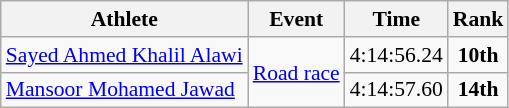<table class="wikitable" style="font-size:90%">
<tr>
<th>Athlete</th>
<th>Event</th>
<th>Time</th>
<th>Rank</th>
</tr>
<tr>
<td><a href='#'>Sayed Ahmed Khalil Alawi</a></td>
<td align=center rowspan=2><a href='#'>Road race</a></td>
<td align=center>4:14:56.24</td>
<td align=center><strong>10th</strong></td>
</tr>
<tr>
<td><a href='#'>Mansoor Mohamed Jawad</a></td>
<td align=center>4:14:57.60</td>
<td align=center><strong>14th</strong></td>
</tr>
</table>
